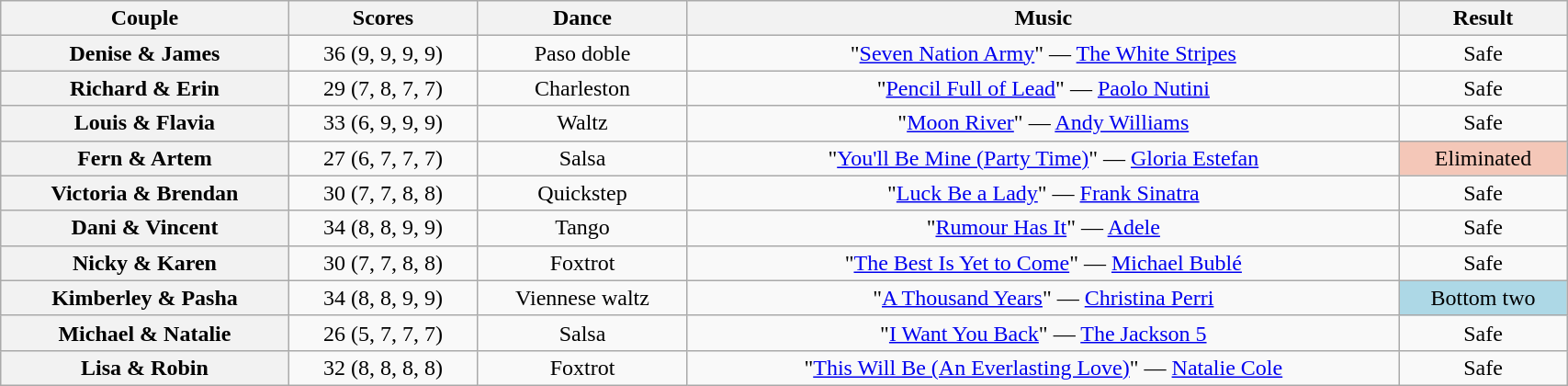<table class="wikitable sortable" style="text-align:center; width:90%">
<tr>
<th scope="col">Couple</th>
<th scope="col">Scores</th>
<th scope="col" class="unsortable">Dance</th>
<th scope="col" class="unsortable">Music</th>
<th scope="col" class="unsortable">Result</th>
</tr>
<tr>
<th scope="row">Denise & James</th>
<td>36 (9, 9, 9, 9)</td>
<td>Paso doble</td>
<td>"<a href='#'>Seven Nation Army</a>" — <a href='#'>The White Stripes</a></td>
<td>Safe</td>
</tr>
<tr>
<th scope="row">Richard & Erin</th>
<td>29 (7, 8, 7, 7)</td>
<td>Charleston</td>
<td>"<a href='#'>Pencil Full of Lead</a>" — <a href='#'>Paolo Nutini</a></td>
<td>Safe</td>
</tr>
<tr>
<th scope="row">Louis & Flavia</th>
<td>33 (6, 9, 9, 9)</td>
<td>Waltz</td>
<td>"<a href='#'>Moon River</a>" — <a href='#'>Andy Williams</a></td>
<td>Safe</td>
</tr>
<tr>
<th scope="row">Fern & Artem</th>
<td>27 (6, 7, 7, 7)</td>
<td>Salsa</td>
<td>"<a href='#'>You'll Be Mine (Party Time)</a>" — <a href='#'>Gloria Estefan</a></td>
<td bgcolor="f4c7b8">Eliminated</td>
</tr>
<tr>
<th scope="row">Victoria & Brendan</th>
<td>30 (7, 7, 8, 8)</td>
<td>Quickstep</td>
<td>"<a href='#'>Luck Be a Lady</a>" — <a href='#'>Frank Sinatra</a></td>
<td>Safe</td>
</tr>
<tr>
<th scope="row">Dani & Vincent</th>
<td>34 (8, 8, 9, 9)</td>
<td>Tango</td>
<td>"<a href='#'>Rumour Has It</a>" — <a href='#'>Adele</a></td>
<td>Safe</td>
</tr>
<tr>
<th scope="row">Nicky & Karen</th>
<td>30 (7, 7, 8, 8)</td>
<td>Foxtrot</td>
<td>"<a href='#'>The Best Is Yet to Come</a>" — <a href='#'>Michael Bublé</a></td>
<td>Safe</td>
</tr>
<tr>
<th scope="row">Kimberley & Pasha</th>
<td>34 (8, 8, 9, 9)</td>
<td>Viennese waltz</td>
<td>"<a href='#'>A Thousand Years</a>" — <a href='#'>Christina Perri</a></td>
<td bgcolor="lightblue">Bottom two</td>
</tr>
<tr>
<th scope="row">Michael & Natalie</th>
<td>26 (5, 7, 7, 7)</td>
<td>Salsa</td>
<td>"<a href='#'>I Want You Back</a>" — <a href='#'>The Jackson 5</a></td>
<td>Safe</td>
</tr>
<tr>
<th scope="row">Lisa & Robin</th>
<td>32 (8, 8, 8, 8)</td>
<td>Foxtrot</td>
<td>"<a href='#'>This Will Be (An Everlasting Love)</a>" — <a href='#'>Natalie Cole</a></td>
<td>Safe</td>
</tr>
</table>
